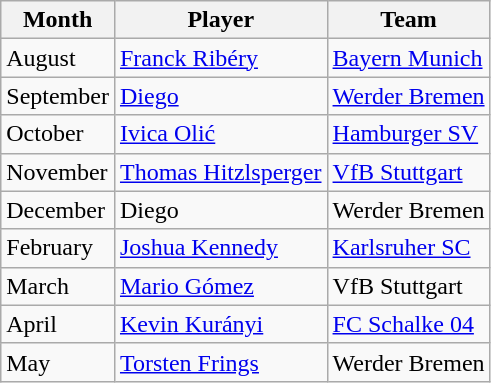<table class="wikitable">
<tr>
<th>Month</th>
<th>Player</th>
<th>Team</th>
</tr>
<tr>
<td>August</td>
<td> <a href='#'>Franck Ribéry</a></td>
<td><a href='#'>Bayern Munich</a></td>
</tr>
<tr>
<td>September</td>
<td> <a href='#'>Diego</a></td>
<td><a href='#'>Werder Bremen</a></td>
</tr>
<tr>
<td>October</td>
<td> <a href='#'>Ivica Olić</a></td>
<td><a href='#'>Hamburger SV</a></td>
</tr>
<tr>
<td>November</td>
<td> <a href='#'>Thomas Hitzlsperger</a></td>
<td><a href='#'>VfB Stuttgart</a></td>
</tr>
<tr>
<td>December</td>
<td> Diego</td>
<td>Werder Bremen</td>
</tr>
<tr>
<td>February</td>
<td> <a href='#'>Joshua Kennedy</a></td>
<td><a href='#'>Karlsruher SC</a></td>
</tr>
<tr>
<td>March</td>
<td> <a href='#'>Mario Gómez</a></td>
<td>VfB Stuttgart</td>
</tr>
<tr>
<td>April</td>
<td> <a href='#'>Kevin Kurányi</a></td>
<td><a href='#'>FC Schalke 04</a></td>
</tr>
<tr>
<td>May</td>
<td> <a href='#'>Torsten Frings</a></td>
<td>Werder Bremen</td>
</tr>
</table>
